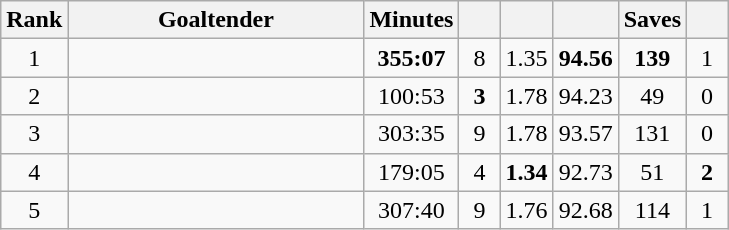<table class="wikitable">
<tr>
<th width="20">Rank</th>
<th width="190">Goaltender</th>
<th width="20">Minutes</th>
<th width="20"></th>
<th width="20"></th>
<th width="20"></th>
<th width="20">Saves</th>
<th width="20"></th>
</tr>
<tr align=center>
<td>1</td>
<td align=left></td>
<td><strong>355:07</strong></td>
<td>8</td>
<td>1.35</td>
<td><strong>94.56</strong></td>
<td><strong>139</strong></td>
<td>1</td>
</tr>
<tr align=center>
<td>2</td>
<td align=left></td>
<td>100:53</td>
<td><strong>3</strong></td>
<td>1.78</td>
<td>94.23</td>
<td>49</td>
<td>0</td>
</tr>
<tr align=center>
<td>3</td>
<td align=left></td>
<td>303:35</td>
<td>9</td>
<td>1.78</td>
<td>93.57</td>
<td>131</td>
<td>0</td>
</tr>
<tr align=center>
<td>4</td>
<td align=left></td>
<td>179:05</td>
<td>4</td>
<td><strong>1.34</strong></td>
<td>92.73</td>
<td>51</td>
<td><strong>2</strong></td>
</tr>
<tr align=center>
<td>5</td>
<td align=left></td>
<td>307:40</td>
<td>9</td>
<td>1.76</td>
<td>92.68</td>
<td>114</td>
<td>1</td>
</tr>
</table>
